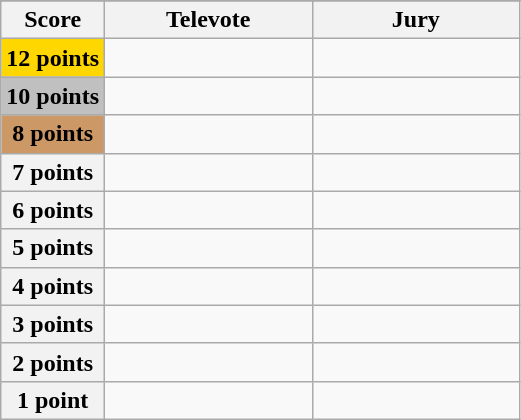<table class="wikitable">
<tr>
</tr>
<tr>
<th scope="col" width="20%">Score</th>
<th scope="col" width="40%">Televote</th>
<th scope="col" width="40%">Jury</th>
</tr>
<tr>
<th scope="row" style="background:gold">12 points</th>
<td></td>
<td></td>
</tr>
<tr>
<th scope="row" style="background:silver">10 points</th>
<td></td>
<td></td>
</tr>
<tr>
<th scope="row" style="background:#CC9966">8 points</th>
<td></td>
<td></td>
</tr>
<tr>
<th scope="row">7 points</th>
<td></td>
<td></td>
</tr>
<tr>
<th scope="row">6 points</th>
<td></td>
<td></td>
</tr>
<tr>
<th scope="row">5 points</th>
<td></td>
<td></td>
</tr>
<tr>
<th scope="row">4 points</th>
<td></td>
<td></td>
</tr>
<tr>
<th scope="row">3 points</th>
<td></td>
<td></td>
</tr>
<tr>
<th scope="row">2 points</th>
<td></td>
<td></td>
</tr>
<tr>
<th scope="row">1 point</th>
<td></td>
<td></td>
</tr>
</table>
